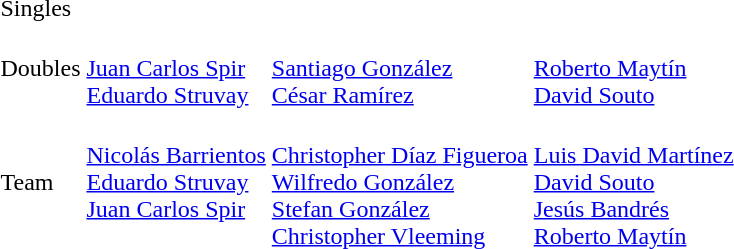<table>
<tr>
<td>Singles</td>
<td></td>
<td></td>
<td></td>
</tr>
<tr>
<td>Doubles</td>
<td><br> <a href='#'>Juan Carlos Spir</a><br><a href='#'>Eduardo Struvay</a></td>
<td><br> <a href='#'>Santiago González</a><br><a href='#'>César Ramírez</a></td>
<td><br> <a href='#'>Roberto Maytín</a><br><a href='#'>David Souto</a></td>
</tr>
<tr>
<td>Team</td>
<td valign=top><br><a href='#'>Nicolás Barrientos</a><br><a href='#'>Eduardo Struvay</a><br><a href='#'>Juan Carlos Spir</a></td>
<td><br><a href='#'>Christopher Díaz Figueroa</a><br><a href='#'>Wilfredo González</a><br><a href='#'>Stefan González</a><br><a href='#'>Christopher Vleeming</a></td>
<td><br><a href='#'>Luis David Martínez</a><br><a href='#'>David Souto</a><br><a href='#'>Jesús Bandrés</a><br><a href='#'>Roberto Maytín</a></td>
</tr>
<tr>
</tr>
</table>
